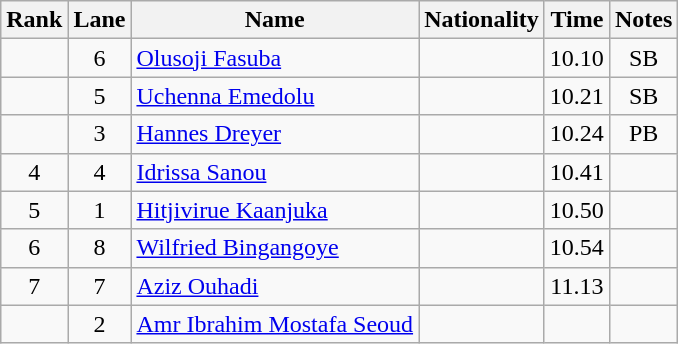<table class="wikitable sortable" style="text-align:center">
<tr>
<th>Rank</th>
<th>Lane</th>
<th>Name</th>
<th>Nationality</th>
<th>Time</th>
<th>Notes</th>
</tr>
<tr>
<td></td>
<td>6</td>
<td align=left><a href='#'>Olusoji Fasuba</a></td>
<td align=left></td>
<td>10.10</td>
<td>SB</td>
</tr>
<tr>
<td></td>
<td>5</td>
<td align=left><a href='#'>Uchenna Emedolu</a></td>
<td align=left></td>
<td>10.21</td>
<td>SB</td>
</tr>
<tr>
<td></td>
<td>3</td>
<td align=left><a href='#'>Hannes Dreyer</a></td>
<td align=left></td>
<td>10.24</td>
<td>PB</td>
</tr>
<tr>
<td>4</td>
<td>4</td>
<td align=left><a href='#'>Idrissa Sanou</a></td>
<td align=left></td>
<td>10.41</td>
<td></td>
</tr>
<tr>
<td>5</td>
<td>1</td>
<td align=left><a href='#'>Hitjivirue Kaanjuka</a></td>
<td align=left></td>
<td>10.50</td>
<td></td>
</tr>
<tr>
<td>6</td>
<td>8</td>
<td align=left><a href='#'>Wilfried Bingangoye</a></td>
<td align=left></td>
<td>10.54</td>
<td></td>
</tr>
<tr>
<td>7</td>
<td>7</td>
<td align=left><a href='#'>Aziz Ouhadi</a></td>
<td align=left></td>
<td>11.13</td>
<td></td>
</tr>
<tr>
<td></td>
<td>2</td>
<td align=left><a href='#'>Amr Ibrahim Mostafa Seoud</a></td>
<td align=left></td>
<td></td>
<td></td>
</tr>
</table>
